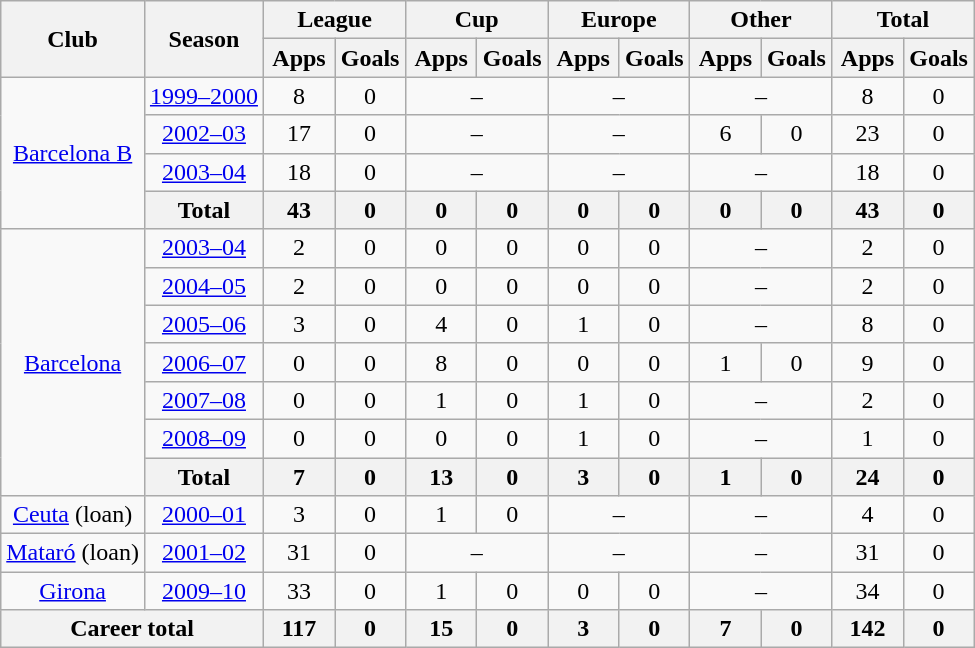<table class="wikitable" style="text-align:center">
<tr>
<th rowspan="2">Club</th>
<th rowspan="2">Season</th>
<th colspan="2">League</th>
<th colspan="2">Cup</th>
<th colspan="2">Europe</th>
<th colspan="2">Other</th>
<th colspan="2">Total</th>
</tr>
<tr>
<th width="40">Apps</th>
<th width="40">Goals</th>
<th width="40">Apps</th>
<th width="40">Goals</th>
<th width="40">Apps</th>
<th width="40">Goals</th>
<th width="40">Apps</th>
<th width="40">Goals</th>
<th width="40">Apps</th>
<th width="40">Goals</th>
</tr>
<tr>
<td rowspan="4"><a href='#'>Barcelona B</a></td>
<td><a href='#'>1999–2000</a></td>
<td>8</td>
<td>0</td>
<td colspan="2">–</td>
<td colspan="2">–</td>
<td colspan="2">–</td>
<td>8</td>
<td>0</td>
</tr>
<tr>
<td><a href='#'>2002–03</a></td>
<td>17</td>
<td>0</td>
<td colspan="2">–</td>
<td colspan="2">–</td>
<td>6</td>
<td>0</td>
<td>23</td>
<td>0</td>
</tr>
<tr>
<td><a href='#'>2003–04</a></td>
<td>18</td>
<td>0</td>
<td colspan="2">–</td>
<td colspan="2">–</td>
<td colspan="2">–</td>
<td>18</td>
<td>0</td>
</tr>
<tr>
<th colspan="1">Total</th>
<th>43</th>
<th>0</th>
<th>0</th>
<th>0</th>
<th>0</th>
<th>0</th>
<th>0</th>
<th>0</th>
<th>43</th>
<th>0</th>
</tr>
<tr>
<td rowspan="7"><a href='#'>Barcelona</a></td>
<td><a href='#'>2003–04</a></td>
<td>2</td>
<td>0</td>
<td>0</td>
<td>0</td>
<td>0</td>
<td>0</td>
<td colspan="2">–</td>
<td>2</td>
<td>0</td>
</tr>
<tr>
<td><a href='#'>2004–05</a></td>
<td>2</td>
<td>0</td>
<td>0</td>
<td>0</td>
<td>0</td>
<td>0</td>
<td colspan="2">–</td>
<td>2</td>
<td>0</td>
</tr>
<tr>
<td><a href='#'>2005–06</a></td>
<td>3</td>
<td>0</td>
<td>4</td>
<td>0</td>
<td>1</td>
<td>0</td>
<td colspan="2">–</td>
<td>8</td>
<td>0</td>
</tr>
<tr>
<td><a href='#'>2006–07</a></td>
<td>0</td>
<td>0</td>
<td>8</td>
<td>0</td>
<td>0</td>
<td>0</td>
<td>1</td>
<td>0</td>
<td>9</td>
<td>0</td>
</tr>
<tr>
<td><a href='#'>2007–08</a></td>
<td>0</td>
<td>0</td>
<td>1</td>
<td>0</td>
<td>1</td>
<td>0</td>
<td colspan="2">–</td>
<td>2</td>
<td>0</td>
</tr>
<tr>
<td><a href='#'>2008–09</a></td>
<td>0</td>
<td>0</td>
<td>0</td>
<td>0</td>
<td>1</td>
<td>0</td>
<td colspan="2">–</td>
<td>1</td>
<td>0</td>
</tr>
<tr>
<th colspan="1">Total</th>
<th>7</th>
<th>0</th>
<th>13</th>
<th>0</th>
<th>3</th>
<th>0</th>
<th>1</th>
<th>0</th>
<th>24</th>
<th>0</th>
</tr>
<tr>
<td><a href='#'>Ceuta</a> (loan)</td>
<td><a href='#'>2000–01</a></td>
<td>3</td>
<td>0</td>
<td>1</td>
<td>0</td>
<td colspan="2">–</td>
<td colspan="2">–</td>
<td>4</td>
<td>0</td>
</tr>
<tr>
<td><a href='#'>Mataró</a> (loan)</td>
<td><a href='#'>2001–02</a></td>
<td>31</td>
<td>0</td>
<td colspan="2">–</td>
<td colspan="2">–</td>
<td colspan="2">–</td>
<td>31</td>
<td>0</td>
</tr>
<tr>
<td><a href='#'>Girona</a></td>
<td><a href='#'>2009–10</a></td>
<td>33</td>
<td>0</td>
<td>1</td>
<td>0</td>
<td>0</td>
<td>0</td>
<td colspan="2">–</td>
<td>34</td>
<td>0</td>
</tr>
<tr>
<th colspan="2">Career total</th>
<th>117</th>
<th>0</th>
<th>15</th>
<th>0</th>
<th>3</th>
<th>0</th>
<th>7</th>
<th>0</th>
<th>142</th>
<th>0</th>
</tr>
</table>
